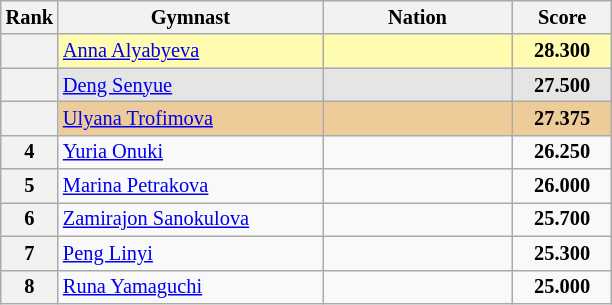<table class="wikitable sortable" style="text-align:center; font-size:85%">
<tr>
<th scope="col" style="width:20px;">Rank</th>
<th ! scope="col" style="width:170px;">Gymnast</th>
<th ! scope="col" style="width:120px;">Nation</th>
<th ! scope="col" style="width:60px;">Score</th>
</tr>
<tr style="background:#fffcaf;">
<th scope=row style="text-align:center"></th>
<td style="text-align:left;"><a href='#'>Anna Alyabyeva</a></td>
<td style="text-align:left;"></td>
<td><strong>28.300</strong></td>
</tr>
<tr style="background:#e5e5e5;">
<th scope=row style="text-align:center"></th>
<td style="text-align:left;"><a href='#'>Deng Senyue</a></td>
<td style="text-align:left;"></td>
<td><strong>27.500</strong></td>
</tr>
<tr style="background:#ec9;">
<th scope=row style="text-align:center"></th>
<td style="text-align:left;"><a href='#'>Ulyana Trofimova</a></td>
<td style="text-align:left;"></td>
<td><strong>27.375</strong></td>
</tr>
<tr>
<th scope=row style="text-align:center">4</th>
<td style="text-align:left;"><a href='#'>Yuria Onuki</a></td>
<td style="text-align:left;"></td>
<td><strong>26.250</strong></td>
</tr>
<tr>
<th scope=row style="text-align:center">5</th>
<td style="text-align:left;"><a href='#'>Marina Petrakova</a></td>
<td style="text-align:left;"></td>
<td><strong>26.000</strong></td>
</tr>
<tr>
<th scope=row style="text-align:center">6</th>
<td style="text-align:left;"><a href='#'>Zamirajon Sanokulova</a></td>
<td style="text-align:left;"></td>
<td><strong>25.700</strong></td>
</tr>
<tr>
<th scope=row style="text-align:center">7</th>
<td style="text-align:left;"><a href='#'>Peng Linyi</a></td>
<td style="text-align:left;"></td>
<td><strong>25.300</strong></td>
</tr>
<tr>
<th scope=row style="text-align:center">8</th>
<td style="text-align:left;"><a href='#'>Runa Yamaguchi</a></td>
<td style="text-align:left;"></td>
<td><strong>25.000</strong></td>
</tr>
</table>
